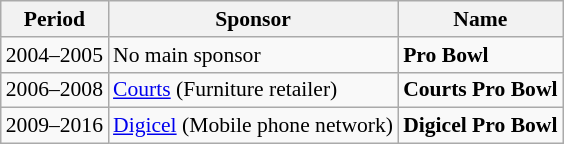<table class="wikitable" style="font-size:90%;">
<tr>
<th>Period</th>
<th>Sponsor</th>
<th>Name</th>
</tr>
<tr>
<td align="center">2004–2005</td>
<td rowspan="1">No main sponsor</td>
<td><strong>Pro Bowl</strong></td>
</tr>
<tr>
<td align="center">2006–2008</td>
<td rowspan="1"><a href='#'>Courts</a> (Furniture retailer)</td>
<td><strong>Courts Pro Bowl</strong></td>
</tr>
<tr>
<td align="center">2009–2016</td>
<td rowspan="1"><a href='#'>Digicel</a> (Mobile phone network)</td>
<td><strong>Digicel Pro Bowl</strong></td>
</tr>
</table>
